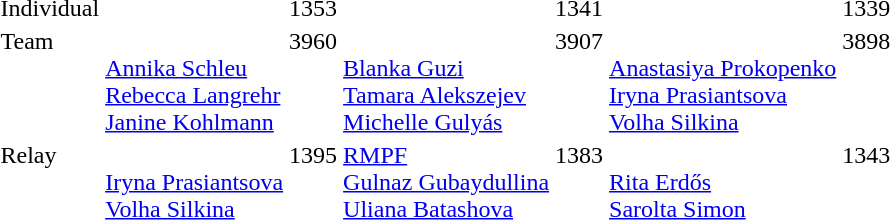<table>
<tr style="vertical-align:top;">
<td>Individual</td>
<td></td>
<td>1353</td>
<td></td>
<td>1341</td>
<td></td>
<td>1339</td>
</tr>
<tr style="vertical-align:top;">
<td>Team</td>
<td><br><a href='#'>Annika Schleu</a><br><a href='#'>Rebecca Langrehr</a><br><a href='#'>Janine Kohlmann</a></td>
<td>3960</td>
<td><br><a href='#'>Blanka Guzi</a><br><a href='#'>Tamara Alekszejev</a><br><a href='#'>Michelle Gulyás</a></td>
<td>3907</td>
<td><br><a href='#'>Anastasiya Prokopenko</a><br><a href='#'>Iryna Prasiantsova</a><br><a href='#'>Volha Silkina</a></td>
<td>3898</td>
</tr>
<tr style="vertical-align:top;">
<td>Relay</td>
<td><br><a href='#'>Iryna Prasiantsova</a><br><a href='#'>Volha Silkina</a></td>
<td>1395</td>
<td><a href='#'>RMPF</a><br><a href='#'>Gulnaz Gubaydullina</a><br><a href='#'>Uliana Batashova</a></td>
<td>1383</td>
<td><br><a href='#'>Rita Erdős</a><br><a href='#'>Sarolta Simon</a></td>
<td>1343</td>
</tr>
</table>
